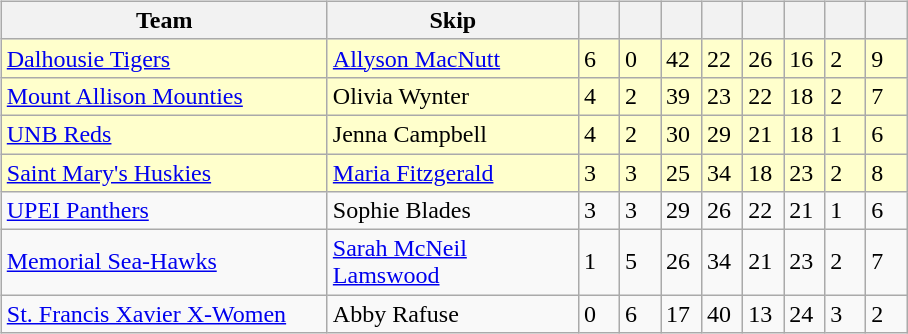<table table>
<tr>
<td valign=top width=10%><br><table class=wikitable>
<tr>
<th width=210>Team</th>
<th width=160>Skip</th>
<th width=20></th>
<th width=20></th>
<th width=20></th>
<th width=20></th>
<th width=20></th>
<th width=20></th>
<th width=20></th>
<th width=20></th>
</tr>
<tr bgcolor=#ffffcc>
<td> <a href='#'>Dalhousie Tigers</a></td>
<td><a href='#'>Allyson MacNutt</a></td>
<td>6</td>
<td>0</td>
<td>42</td>
<td>22</td>
<td>26</td>
<td>16</td>
<td>2</td>
<td>9</td>
</tr>
<tr bgcolor=#ffffcc>
<td> <a href='#'>Mount Allison Mounties</a></td>
<td>Olivia Wynter</td>
<td>4</td>
<td>2</td>
<td>39</td>
<td>23</td>
<td>22</td>
<td>18</td>
<td>2</td>
<td>7</td>
</tr>
<tr bgcolor=#ffffcc>
<td> <a href='#'>UNB Reds</a></td>
<td>Jenna Campbell</td>
<td>4</td>
<td>2</td>
<td>30</td>
<td>29</td>
<td>21</td>
<td>18</td>
<td>1</td>
<td>6</td>
</tr>
<tr bgcolor=#ffffcc>
<td> <a href='#'>Saint Mary's Huskies</a></td>
<td><a href='#'>Maria Fitzgerald</a></td>
<td>3</td>
<td>3</td>
<td>25</td>
<td>34</td>
<td>18</td>
<td>23</td>
<td>2</td>
<td>8</td>
</tr>
<tr>
<td> <a href='#'>UPEI Panthers</a></td>
<td>Sophie Blades</td>
<td>3</td>
<td>3</td>
<td>29</td>
<td>26</td>
<td>22</td>
<td>21</td>
<td>1</td>
<td>6</td>
</tr>
<tr>
<td> <a href='#'>Memorial Sea-Hawks</a></td>
<td><a href='#'>Sarah McNeil Lamswood</a></td>
<td>1</td>
<td>5</td>
<td>26</td>
<td>34</td>
<td>21</td>
<td>23</td>
<td>2</td>
<td>7</td>
</tr>
<tr>
<td> <a href='#'>St. Francis Xavier X-Women</a></td>
<td>Abby Rafuse</td>
<td>0</td>
<td>6</td>
<td>17</td>
<td>40</td>
<td>13</td>
<td>24</td>
<td>3</td>
<td>2</td>
</tr>
</table>
</td>
</tr>
</table>
